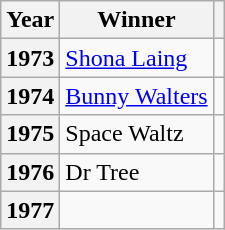<table class="wikitable">
<tr>
<th scope="col">Year</th>
<th scope="col">Winner</th>
<th scope="col"></th>
</tr>
<tr>
<th scope="row">1973</th>
<td><a href='#'>Shona Laing</a></td>
<td align="center"></td>
</tr>
<tr>
<th scope="row">1974</th>
<td><a href='#'>Bunny Walters</a></td>
<td align="center"></td>
</tr>
<tr>
<th scope="row">1975</th>
<td>Space Waltz</td>
<td align="center"></td>
</tr>
<tr>
<th scope="row">1976</th>
<td>Dr Tree</td>
<td align="center"></td>
</tr>
<tr>
<th scope="row">1977</th>
<td></td>
<td></td>
</tr>
</table>
